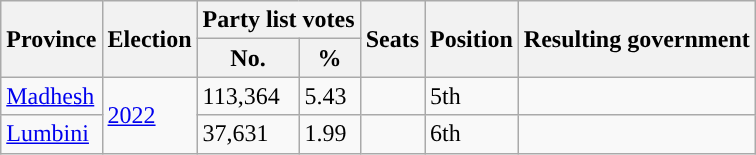<table class="wikitable">
<tr>
<th rowspan="2" style="background:">Province</th>
<th rowspan="2" style="background:">Election</th>
<th colspan="2" style="background:">Party list votes</th>
<th rowspan="2" style="background:">Seats</th>
<th rowspan="2" style="background:">Position</th>
<th rowspan="2" style="background:">Resulting government</th>
</tr>
<tr>
<th style="background:">No.</th>
<th style="background:">%</th>
</tr>
<tr>
<td><a href='#'>Madhesh</a></td>
<td rowspan="2"><a href='#'>2022</a></td>
<td>113,364</td>
<td>5.43</td>
<td></td>
<td>5th</td>
<td></td>
</tr>
<tr>
<td><a href='#'>Lumbini</a></td>
<td>37,631</td>
<td>1.99</td>
<td></td>
<td>6th</td>
<td></td>
</tr>
</table>
